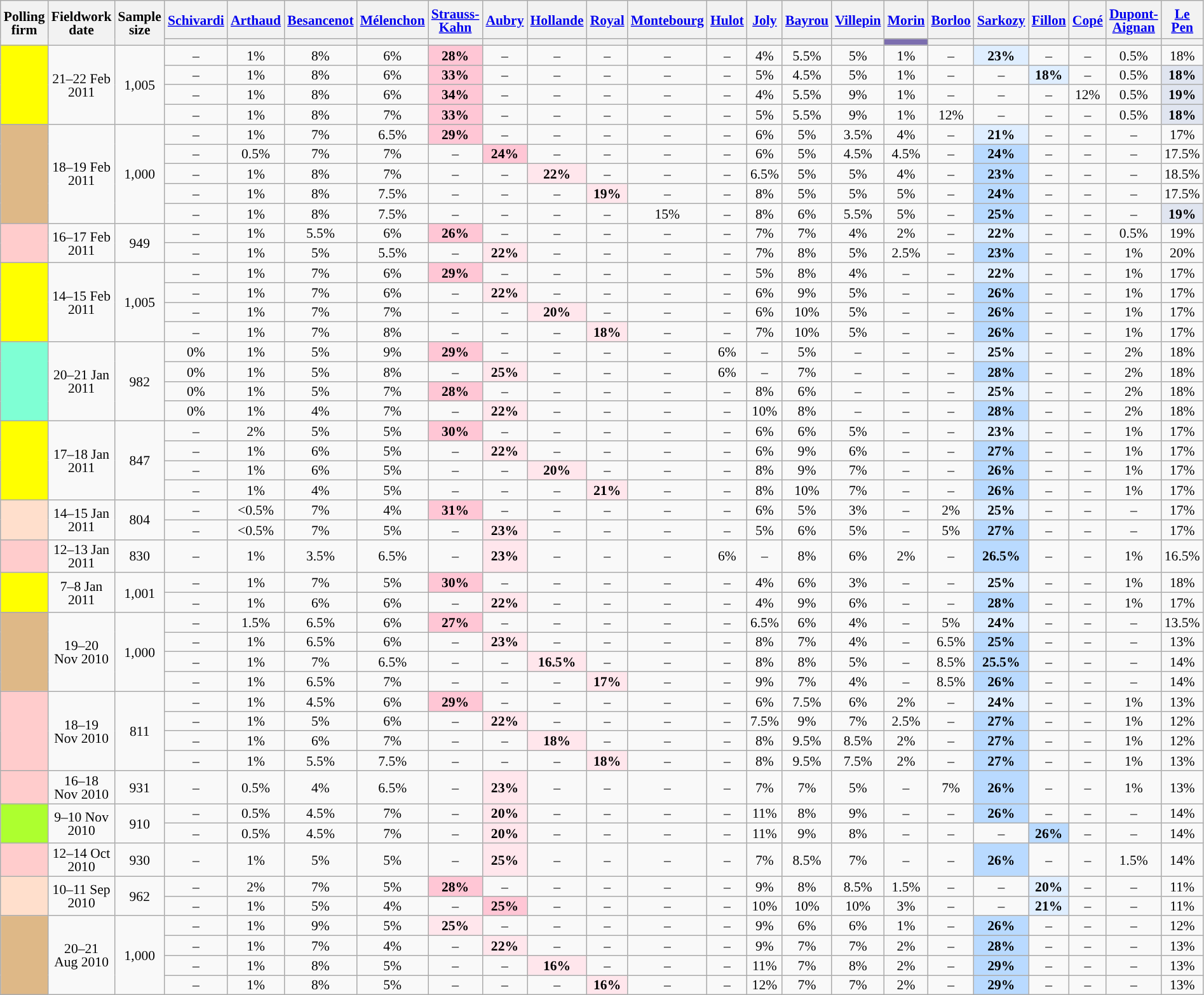<table class="wikitable sortable" style="text-align:center;font-size:90%;line-height:14px;">
<tr style="height:40px;">
<th style="width:100px;" rowspan="2">Polling firm</th>
<th style="width:110px;" rowspan="2">Fieldwork date</th>
<th style="width:35px;" rowspan="2">Sample<br>size</th>
<th class="unsortable" style="width:60px;"><a href='#'>Schivardi</a><br></th>
<th class="unsortable" style="width:60px;"><a href='#'>Arthaud</a><br></th>
<th class="unsortable" style="width:60px;"><a href='#'>Besancenot</a><br></th>
<th class="unsortable" style="width:60px;"><a href='#'>Mélenchon</a><br></th>
<th class="unsortable" style="width:60px;"><a href='#'>Strauss-Kahn</a><br></th>
<th class="unsortable" style="width:60px;"><a href='#'>Aubry</a><br></th>
<th class="unsortable" style="width:60px;"><a href='#'>Hollande</a><br></th>
<th class="unsortable" style="width:60px;"><a href='#'>Royal</a><br></th>
<th class="unsortable" style="width:60px;"><a href='#'>Montebourg</a><br></th>
<th class="unsortable" style="width:60px;"><a href='#'>Hulot</a><br></th>
<th class="unsortable" style="width:60px;"><a href='#'>Joly</a><br></th>
<th class="unsortable" style="width:60px;"><a href='#'>Bayrou</a><br></th>
<th class="unsortable" style="width:60px;"><a href='#'>Villepin</a><br></th>
<th class="unsortable" style="width:60px;"><a href='#'>Morin</a><br></th>
<th class="unsortable" style="width:60px;"><a href='#'>Borloo</a><br></th>
<th class="unsortable" style="width:60px;"><a href='#'>Sarkozy</a><br></th>
<th class="unsortable" style="width:60px;"><a href='#'>Fillon</a><br></th>
<th class="unsortable" style="width:60px;"><a href='#'>Copé</a><br></th>
<th class="unsortable" style="width:60px;"><a href='#'>Dupont-Aignan</a><br></th>
<th class="unsortable" style="width:60px;"><a href='#'>Le Pen</a><br></th>
</tr>
<tr>
<th style="background:"></th>
<th style="background:"></th>
<th style="background:"></th>
<th style="background:"></th>
<th style="background:"></th>
<th style="background:"></th>
<th style="background:"></th>
<th style="background:"></th>
<th style="background:"></th>
<th style="background:"></th>
<th style="background:"></th>
<th style="background:"></th>
<th style="background:"></th>
<th style="background:#7C6EAF;"></th>
<th style="background:"></th>
<th style="background:"></th>
<th style="background:"></th>
<th style="background:"></th>
<th style="background:"></th>
<th style="background:"></th>
</tr>
<tr>
<td rowspan="4" style="background:yellow;"></td>
<td rowspan="4" data-sort-value="2011-02-22">21–22 Feb 2011</td>
<td rowspan="4">1,005</td>
<td>–</td>
<td>1%</td>
<td>8%</td>
<td>6%</td>
<td style="background:#FFC6D5;"><strong>28%</strong></td>
<td>–</td>
<td>–</td>
<td>–</td>
<td>–</td>
<td>–</td>
<td>4%</td>
<td>5.5%</td>
<td>5%</td>
<td>1%</td>
<td>–</td>
<td style="background:#DFEEFF;"><strong>23%</strong></td>
<td>–</td>
<td>–</td>
<td>0.5%</td>
<td>18%</td>
</tr>
<tr>
<td>–</td>
<td>1%</td>
<td>8%</td>
<td>6%</td>
<td style="background:#FFC6D5;"><strong>33%</strong></td>
<td>–</td>
<td>–</td>
<td>–</td>
<td>–</td>
<td>–</td>
<td>5%</td>
<td>4.5%</td>
<td>5%</td>
<td>1%</td>
<td>–</td>
<td>–</td>
<td style="background:#DFEEFF;"><strong>18%</strong></td>
<td>–</td>
<td>0.5%</td>
<td style="background:#E0E5F0;"><strong>18%</strong></td>
</tr>
<tr>
<td>–</td>
<td>1%</td>
<td>8%</td>
<td>6%</td>
<td style="background:#FFC6D5;"><strong>34%</strong></td>
<td>–</td>
<td>–</td>
<td>–</td>
<td>–</td>
<td>–</td>
<td>4%</td>
<td>5.5%</td>
<td>9%</td>
<td>1%</td>
<td>–</td>
<td>–</td>
<td>–</td>
<td>12%</td>
<td>0.5%</td>
<td style="background:#E0E5F0;"><strong>19%</strong></td>
</tr>
<tr>
<td>–</td>
<td>1%</td>
<td>8%</td>
<td>7%</td>
<td style="background:#FFC6D5;"><strong>33%</strong></td>
<td>–</td>
<td>–</td>
<td>–</td>
<td>–</td>
<td>–</td>
<td>5%</td>
<td>5.5%</td>
<td>9%</td>
<td>1%</td>
<td>12%</td>
<td>–</td>
<td>–</td>
<td>–</td>
<td>0.5%</td>
<td style="background:#E0E5F0;"><strong>18%</strong></td>
</tr>
<tr>
<td rowspan="5" style="background:burlywood;"> </td>
<td rowspan="5" data-sort-value="2011-02-19">18–19 Feb 2011</td>
<td rowspan="5">1,000</td>
<td>–</td>
<td>1%</td>
<td>7%</td>
<td>6.5%</td>
<td style="background:#FFC6D5;"><strong>29%</strong></td>
<td>–</td>
<td>–</td>
<td>–</td>
<td>–</td>
<td>–</td>
<td>6%</td>
<td>5%</td>
<td>3.5%</td>
<td>4%</td>
<td>–</td>
<td style="background:#DFEEFF;"><strong>21%</strong></td>
<td>–</td>
<td>–</td>
<td>–</td>
<td>17%</td>
</tr>
<tr>
<td>–</td>
<td>0.5%</td>
<td>7%</td>
<td>7%</td>
<td>–</td>
<td style="background:#FFC6D5;"><strong>24%</strong></td>
<td>–</td>
<td>–</td>
<td>–</td>
<td>–</td>
<td>6%</td>
<td>5%</td>
<td>4.5%</td>
<td>4.5%</td>
<td>–</td>
<td style="background:#B9DAFF;"><strong>24%</strong></td>
<td>–</td>
<td>–</td>
<td>–</td>
<td>17.5%</td>
</tr>
<tr>
<td>–</td>
<td>1%</td>
<td>8%</td>
<td>7%</td>
<td>–</td>
<td>–</td>
<td style="background:#FFE6EC;"><strong>22%</strong></td>
<td>–</td>
<td>–</td>
<td>–</td>
<td>6.5%</td>
<td>5%</td>
<td>5%</td>
<td>4%</td>
<td>–</td>
<td style="background:#B9DAFF;"><strong>23%</strong></td>
<td>–</td>
<td>–</td>
<td>–</td>
<td>18.5%</td>
</tr>
<tr>
<td>–</td>
<td>1%</td>
<td>8%</td>
<td>7.5%</td>
<td>–</td>
<td>–</td>
<td>–</td>
<td style="background:#FFE6EC;"><strong>19%</strong></td>
<td>–</td>
<td>–</td>
<td>8%</td>
<td>5%</td>
<td>5%</td>
<td>5%</td>
<td>–</td>
<td style="background:#B9DAFF;"><strong>24%</strong></td>
<td>–</td>
<td>–</td>
<td>–</td>
<td>17.5%</td>
</tr>
<tr>
<td>–</td>
<td>1%</td>
<td>8%</td>
<td>7.5%</td>
<td>–</td>
<td>–</td>
<td>–</td>
<td>–</td>
<td>15%</td>
<td>–</td>
<td>8%</td>
<td>6%</td>
<td>5.5%</td>
<td>5%</td>
<td>–</td>
<td style="background:#B9DAFF;"><strong>25%</strong></td>
<td>–</td>
<td>–</td>
<td>–</td>
<td style="background:#E0E5F0;"><strong>19%</strong></td>
</tr>
<tr>
<td rowspan="2" style="background:#FFCCCC;"></td>
<td rowspan="2" data-sort-value="2011-02-17">16–17 Feb 2011</td>
<td rowspan="2">949</td>
<td>–</td>
<td>1%</td>
<td>5.5%</td>
<td>6%</td>
<td style="background:#FFC6D5;"><strong>26%</strong></td>
<td>–</td>
<td>–</td>
<td>–</td>
<td>–</td>
<td>–</td>
<td>7%</td>
<td>7%</td>
<td>4%</td>
<td>2%</td>
<td>–</td>
<td style="background:#DFEEFF;"><strong>22%</strong></td>
<td>–</td>
<td>–</td>
<td>0.5%</td>
<td>19%</td>
</tr>
<tr>
<td>–</td>
<td>1%</td>
<td>5%</td>
<td>5.5%</td>
<td>–</td>
<td style="background:#FFE6EC;"><strong>22%</strong></td>
<td>–</td>
<td>–</td>
<td>–</td>
<td>–</td>
<td>7%</td>
<td>8%</td>
<td>5%</td>
<td>2.5%</td>
<td>–</td>
<td style="background:#B9DAFF;"><strong>23%</strong></td>
<td>–</td>
<td>–</td>
<td>1%</td>
<td>20%</td>
</tr>
<tr>
<td rowspan="4" style="background:yellow;"></td>
<td rowspan="4" data-sort-value="2011-02-15">14–15 Feb 2011</td>
<td rowspan="4">1,005</td>
<td>–</td>
<td>1%</td>
<td>7%</td>
<td>6%</td>
<td style="background:#FFC6D5;"><strong>29%</strong></td>
<td>–</td>
<td>–</td>
<td>–</td>
<td>–</td>
<td>–</td>
<td>5%</td>
<td>8%</td>
<td>4%</td>
<td>–</td>
<td>–</td>
<td style="background:#DFEEFF;"><strong>22%</strong></td>
<td>–</td>
<td>–</td>
<td>1%</td>
<td>17%</td>
</tr>
<tr>
<td>–</td>
<td>1%</td>
<td>7%</td>
<td>6%</td>
<td>–</td>
<td style="background:#FFE6EC;"><strong>22%</strong></td>
<td>–</td>
<td>–</td>
<td>–</td>
<td>–</td>
<td>6%</td>
<td>9%</td>
<td>5%</td>
<td>–</td>
<td>–</td>
<td style="background:#B9DAFF;"><strong>26%</strong></td>
<td>–</td>
<td>–</td>
<td>1%</td>
<td>17%</td>
</tr>
<tr>
<td>–</td>
<td>1%</td>
<td>7%</td>
<td>7%</td>
<td>–</td>
<td>–</td>
<td style="background:#FFE6EC;"><strong>20%</strong></td>
<td>–</td>
<td>–</td>
<td>–</td>
<td>6%</td>
<td>10%</td>
<td>5%</td>
<td>–</td>
<td>–</td>
<td style="background:#B9DAFF;"><strong>26%</strong></td>
<td>–</td>
<td>–</td>
<td>1%</td>
<td>17%</td>
</tr>
<tr>
<td>–</td>
<td>1%</td>
<td>7%</td>
<td>8%</td>
<td>–</td>
<td>–</td>
<td>–</td>
<td style="background:#FFE6EC;"><strong>18%</strong></td>
<td>–</td>
<td>–</td>
<td>7%</td>
<td>10%</td>
<td>5%</td>
<td>–</td>
<td>–</td>
<td style="background:#B9DAFF;"><strong>26%</strong></td>
<td>–</td>
<td>–</td>
<td>1%</td>
<td>17%</td>
</tr>
<tr>
<td rowspan="4" style="background:aquamarine;"></td>
<td rowspan="4" data-sort-value="2011-01-21">20–21 Jan 2011</td>
<td rowspan="4">982</td>
<td>0%</td>
<td>1%</td>
<td>5%</td>
<td>9%</td>
<td style="background:#FFC6D5;"><strong>29%</strong></td>
<td>–</td>
<td>–</td>
<td>–</td>
<td>–</td>
<td>6%</td>
<td>–</td>
<td>5%</td>
<td>–</td>
<td>–</td>
<td>–</td>
<td style="background:#DFEEFF;"><strong>25%</strong></td>
<td>–</td>
<td>–</td>
<td>2%</td>
<td>18%</td>
</tr>
<tr>
<td>0%</td>
<td>1%</td>
<td>5%</td>
<td>8%</td>
<td>–</td>
<td style="background:#FFE6EC;"><strong>25%</strong></td>
<td>–</td>
<td>–</td>
<td>–</td>
<td>6%</td>
<td>–</td>
<td>7%</td>
<td>–</td>
<td>–</td>
<td>–</td>
<td style="background:#B9DAFF;"><strong>28%</strong></td>
<td>–</td>
<td>–</td>
<td>2%</td>
<td>18%</td>
</tr>
<tr>
<td>0%</td>
<td>1%</td>
<td>5%</td>
<td>7%</td>
<td style="background:#FFC6D5;"><strong>28%</strong></td>
<td>–</td>
<td>–</td>
<td>–</td>
<td>–</td>
<td>–</td>
<td>8%</td>
<td>6%</td>
<td>–</td>
<td>–</td>
<td>–</td>
<td style="background:#DFEEFF;"><strong>25%</strong></td>
<td>–</td>
<td>–</td>
<td>2%</td>
<td>18%</td>
</tr>
<tr>
<td>0%</td>
<td>1%</td>
<td>4%</td>
<td>7%</td>
<td>–</td>
<td style="background:#FFE6EC;"><strong>22%</strong></td>
<td>–</td>
<td>–</td>
<td>–</td>
<td>–</td>
<td>10%</td>
<td>8%</td>
<td>–</td>
<td>–</td>
<td>–</td>
<td style="background:#B9DAFF;"><strong>28%</strong></td>
<td>–</td>
<td>–</td>
<td>2%</td>
<td>18%</td>
</tr>
<tr>
<td rowspan="4" style="background:yellow;"></td>
<td rowspan="4" data-sort-value="2011-01-18">17–18 Jan 2011</td>
<td rowspan="4">847</td>
<td>–</td>
<td>2%</td>
<td>5%</td>
<td>5%</td>
<td style="background:#FFC6D5;"><strong>30%</strong></td>
<td>–</td>
<td>–</td>
<td>–</td>
<td>–</td>
<td>–</td>
<td>6%</td>
<td>6%</td>
<td>5%</td>
<td>–</td>
<td>–</td>
<td style="background:#DFEEFF;"><strong>23%</strong></td>
<td>–</td>
<td>–</td>
<td>1%</td>
<td>17%</td>
</tr>
<tr>
<td>–</td>
<td>1%</td>
<td>6%</td>
<td>5%</td>
<td>–</td>
<td style="background:#FFE6EC;"><strong>22%</strong></td>
<td>–</td>
<td>–</td>
<td>–</td>
<td>–</td>
<td>6%</td>
<td>9%</td>
<td>6%</td>
<td>–</td>
<td>–</td>
<td style="background:#B9DAFF;"><strong>27%</strong></td>
<td>–</td>
<td>–</td>
<td>1%</td>
<td>17%</td>
</tr>
<tr>
<td>–</td>
<td>1%</td>
<td>6%</td>
<td>5%</td>
<td>–</td>
<td>–</td>
<td style="background:#FFE6EC;"><strong>20%</strong></td>
<td>–</td>
<td>–</td>
<td>–</td>
<td>8%</td>
<td>9%</td>
<td>7%</td>
<td>–</td>
<td>–</td>
<td style="background:#B9DAFF;"><strong>26%</strong></td>
<td>–</td>
<td>–</td>
<td>1%</td>
<td>17%</td>
</tr>
<tr>
<td>–</td>
<td>1%</td>
<td>4%</td>
<td>5%</td>
<td>–</td>
<td>–</td>
<td>–</td>
<td style="background:#FFE6EC;"><strong>21%</strong></td>
<td>–</td>
<td>–</td>
<td>8%</td>
<td>10%</td>
<td>7%</td>
<td>–</td>
<td>–</td>
<td style="background:#B9DAFF;"><strong>26%</strong></td>
<td>–</td>
<td>–</td>
<td>1%</td>
<td>17%</td>
</tr>
<tr>
<td rowspan="2" style="background:#FFDFCC;"> </td>
<td rowspan="2" data-sort-value="2011-01-15">14–15 Jan 2011</td>
<td rowspan="2">804</td>
<td>–</td>
<td data-sort-value="0%"><0.5%</td>
<td>7%</td>
<td>4%</td>
<td style="background:#FFC6D5;"><strong>31%</strong></td>
<td>–</td>
<td>–</td>
<td>–</td>
<td>–</td>
<td>–</td>
<td>6%</td>
<td>5%</td>
<td>3%</td>
<td>–</td>
<td>2%</td>
<td style="background:#DFEEFF;"><strong>25%</strong></td>
<td>–</td>
<td>–</td>
<td>–</td>
<td>17%</td>
</tr>
<tr>
<td>–</td>
<td data-sort-value="0%"><0.5%</td>
<td>7%</td>
<td>5%</td>
<td>–</td>
<td style="background:#FFE6EC;"><strong>23%</strong></td>
<td>–</td>
<td>–</td>
<td>–</td>
<td>–</td>
<td>5%</td>
<td>6%</td>
<td>5%</td>
<td>–</td>
<td>5%</td>
<td style="background:#B9DAFF;"><strong>27%</strong></td>
<td>–</td>
<td>–</td>
<td>–</td>
<td>17%</td>
</tr>
<tr>
<td style="background:#FFCCCC;"></td>
<td data-sort-value="2011-01-13">12–13 Jan 2011</td>
<td>830</td>
<td>–</td>
<td>1%</td>
<td>3.5%</td>
<td>6.5%</td>
<td>–</td>
<td style="background:#FFE6EC;"><strong>23%</strong></td>
<td>–</td>
<td>–</td>
<td>–</td>
<td>6%</td>
<td>–</td>
<td>8%</td>
<td>6%</td>
<td>2%</td>
<td>–</td>
<td style="background:#B9DAFF;"><strong>26.5%</strong></td>
<td>–</td>
<td>–</td>
<td>1%</td>
<td>16.5%</td>
</tr>
<tr>
<td rowspan="2" style="background:yellow;"></td>
<td rowspan="2" data-sort-value="2011-01-08">7–8 Jan 2011</td>
<td rowspan="2">1,001</td>
<td>–</td>
<td>1%</td>
<td>7%</td>
<td>5%</td>
<td style="background:#FFC6D5;"><strong>30%</strong></td>
<td>–</td>
<td>–</td>
<td>–</td>
<td>–</td>
<td>–</td>
<td>4%</td>
<td>6%</td>
<td>3%</td>
<td>–</td>
<td>–</td>
<td style="background:#DFEEFF;"><strong>25%</strong></td>
<td>–</td>
<td>–</td>
<td>1%</td>
<td>18%</td>
</tr>
<tr>
<td>–</td>
<td>1%</td>
<td>6%</td>
<td>6%</td>
<td>–</td>
<td style="background:#FFE6EC;"><strong>22%</strong></td>
<td>–</td>
<td>–</td>
<td>–</td>
<td>–</td>
<td>4%</td>
<td>9%</td>
<td>6%</td>
<td>–</td>
<td>–</td>
<td style="background:#B9DAFF;"><strong>28%</strong></td>
<td>–</td>
<td>–</td>
<td>1%</td>
<td>17%</td>
</tr>
<tr>
<td rowspan="4" style="background:burlywood;"> </td>
<td rowspan="4" data-sort-value="2010-11-20">19–20 Nov 2010</td>
<td rowspan="4">1,000</td>
<td>–</td>
<td>1.5%</td>
<td>6.5%</td>
<td>6%</td>
<td style="background:#FFC6D5;"><strong>27%</strong></td>
<td>–</td>
<td>–</td>
<td>–</td>
<td>–</td>
<td>–</td>
<td>6.5%</td>
<td>6%</td>
<td>4%</td>
<td>–</td>
<td>5%</td>
<td style="background:#DFEEFF;"><strong>24%</strong></td>
<td>–</td>
<td>–</td>
<td>–</td>
<td>13.5%</td>
</tr>
<tr>
<td>–</td>
<td>1%</td>
<td>6.5%</td>
<td>6%</td>
<td>–</td>
<td style="background:#FFE6EC;"><strong>23%</strong></td>
<td>–</td>
<td>–</td>
<td>–</td>
<td>–</td>
<td>8%</td>
<td>7%</td>
<td>4%</td>
<td>–</td>
<td>6.5%</td>
<td style="background:#B9DAFF;"><strong>25%</strong></td>
<td>–</td>
<td>–</td>
<td>–</td>
<td>13%</td>
</tr>
<tr>
<td>–</td>
<td>1%</td>
<td>7%</td>
<td>6.5%</td>
<td>–</td>
<td>–</td>
<td style="background:#FFE6EC;"><strong>16.5%</strong></td>
<td>–</td>
<td>–</td>
<td>–</td>
<td>8%</td>
<td>8%</td>
<td>5%</td>
<td>–</td>
<td>8.5%</td>
<td style="background:#B9DAFF;"><strong>25.5%</strong></td>
<td>–</td>
<td>–</td>
<td>–</td>
<td>14%</td>
</tr>
<tr>
<td>–</td>
<td>1%</td>
<td>6.5%</td>
<td>7%</td>
<td>–</td>
<td>–</td>
<td>–</td>
<td style="background:#FFE6EC;"><strong>17%</strong></td>
<td>–</td>
<td>–</td>
<td>9%</td>
<td>7%</td>
<td>4%</td>
<td>–</td>
<td>8.5%</td>
<td style="background:#B9DAFF;"><strong>26%</strong></td>
<td>–</td>
<td>–</td>
<td>–</td>
<td>14%</td>
</tr>
<tr>
<td rowspan="4" style="background:#FFCCCC;"></td>
<td rowspan="4" data-sort-value="2010-11-19">18–19 Nov 2010</td>
<td rowspan="4">811</td>
<td>–</td>
<td>1%</td>
<td>4.5%</td>
<td>6%</td>
<td style="background:#FFC6D5;"><strong>29%</strong></td>
<td>–</td>
<td>–</td>
<td>–</td>
<td>–</td>
<td>–</td>
<td>6%</td>
<td>7.5%</td>
<td>6%</td>
<td>2%</td>
<td>–</td>
<td style="background:#DFEEFF;"><strong>24%</strong></td>
<td>–</td>
<td>–</td>
<td>1%</td>
<td>13%</td>
</tr>
<tr>
<td>–</td>
<td>1%</td>
<td>5%</td>
<td>6%</td>
<td>–</td>
<td style="background:#FFE6EC;"><strong>22%</strong></td>
<td>–</td>
<td>–</td>
<td>–</td>
<td>–</td>
<td>7.5%</td>
<td>9%</td>
<td>7%</td>
<td>2.5%</td>
<td>–</td>
<td style="background:#B9DAFF;"><strong>27%</strong></td>
<td>–</td>
<td>–</td>
<td>1%</td>
<td>12%</td>
</tr>
<tr>
<td>–</td>
<td>1%</td>
<td>6%</td>
<td>7%</td>
<td>–</td>
<td>–</td>
<td style="background:#FFE6EC;"><strong>18%</strong></td>
<td>–</td>
<td>–</td>
<td>–</td>
<td>8%</td>
<td>9.5%</td>
<td>8.5%</td>
<td>2%</td>
<td>–</td>
<td style="background:#B9DAFF;"><strong>27%</strong></td>
<td>–</td>
<td>–</td>
<td>1%</td>
<td>12%</td>
</tr>
<tr>
<td>–</td>
<td>1%</td>
<td>5.5%</td>
<td>7.5%</td>
<td>–</td>
<td>–</td>
<td>–</td>
<td style="background:#FFE6EC;"><strong>18%</strong></td>
<td>–</td>
<td>–</td>
<td>8%</td>
<td>9.5%</td>
<td>7.5%</td>
<td>2%</td>
<td>–</td>
<td style="background:#B9DAFF;"><strong>27%</strong></td>
<td>–</td>
<td>–</td>
<td>1%</td>
<td>13%</td>
</tr>
<tr>
<td style="background:#FFCCCC;"></td>
<td data-sort-value="2010-11-18">16–18 Nov 2010</td>
<td>931</td>
<td>–</td>
<td>0.5%</td>
<td>4%</td>
<td>6.5%</td>
<td>–</td>
<td style="background:#FFE6EC;"><strong>23%</strong></td>
<td>–</td>
<td>–</td>
<td>–</td>
<td>–</td>
<td>7%</td>
<td>7%</td>
<td>5%</td>
<td>–</td>
<td>7%</td>
<td style="background:#B9DAFF;"><strong>26%</strong></td>
<td>–</td>
<td>–</td>
<td>1%</td>
<td>13%</td>
</tr>
<tr>
<td rowspan="2" style="background:GreenYellow;"> </td>
<td rowspan="2" data-sort-value="2010-11-10">9–10 Nov 2010</td>
<td rowspan="2">910</td>
<td>–</td>
<td>0.5%</td>
<td>4.5%</td>
<td>7%</td>
<td>–</td>
<td style="background:#FFE6EC;"><strong>20%</strong></td>
<td>–</td>
<td>–</td>
<td>–</td>
<td>–</td>
<td>11%</td>
<td>8%</td>
<td>9%</td>
<td>–</td>
<td>–</td>
<td style="background:#B9DAFF;"><strong>26%</strong></td>
<td>–</td>
<td>–</td>
<td>–</td>
<td>14%</td>
</tr>
<tr>
<td>–</td>
<td>0.5%</td>
<td>4.5%</td>
<td>7%</td>
<td>–</td>
<td style="background:#FFE6EC;"><strong>20%</strong></td>
<td>–</td>
<td>–</td>
<td>–</td>
<td>–</td>
<td>11%</td>
<td>9%</td>
<td>8%</td>
<td>–</td>
<td>–</td>
<td>–</td>
<td style="background:#B9DAFF;"><strong>26%</strong></td>
<td>–</td>
<td>–</td>
<td>14%</td>
</tr>
<tr>
<td style="background:#FFCCCC;"></td>
<td data-sort-value="2010-10-14">12–14 Oct 2010</td>
<td>930</td>
<td>–</td>
<td>1%</td>
<td>5%</td>
<td>5%</td>
<td>–</td>
<td style="background:#FFE6EC;"><strong>25%</strong></td>
<td>–</td>
<td>–</td>
<td>–</td>
<td>–</td>
<td>7%</td>
<td>8.5%</td>
<td>7%</td>
<td>–</td>
<td>–</td>
<td style="background:#B9DAFF;"><strong>26%</strong></td>
<td>–</td>
<td>–</td>
<td>1.5%</td>
<td>14%</td>
</tr>
<tr>
<td rowspan="2" style="background:#FFDFCC;"> </td>
<td rowspan="2" data-sort-value="2010-09-11">10–11 Sep 2010</td>
<td rowspan="2">962</td>
<td>–</td>
<td>2%</td>
<td>7%</td>
<td>5%</td>
<td style="background:#FFC6D5;"><strong>28%</strong></td>
<td>–</td>
<td>–</td>
<td>–</td>
<td>–</td>
<td>–</td>
<td>9%</td>
<td>8%</td>
<td>8.5%</td>
<td>1.5%</td>
<td>–</td>
<td>–</td>
<td style="background:#DFEEFF;"><strong>20%</strong></td>
<td>–</td>
<td>–</td>
<td>11%</td>
</tr>
<tr>
<td>–</td>
<td>1%</td>
<td>5%</td>
<td>4%</td>
<td>–</td>
<td style="background:#FFC6D5;"><strong>25%</strong></td>
<td>–</td>
<td>–</td>
<td>–</td>
<td>–</td>
<td>10%</td>
<td>10%</td>
<td>10%</td>
<td>3%</td>
<td>–</td>
<td>–</td>
<td style="background:#DFEEFF;"><strong>21%</strong></td>
<td>–</td>
<td>–</td>
<td>11%</td>
</tr>
<tr>
<td rowspan="4" style="background:burlywood;"> </td>
<td rowspan="4" data-sort-value="2010-08-21">20–21 Aug 2010</td>
<td rowspan="4">1,000</td>
<td>–</td>
<td>1%</td>
<td>9%</td>
<td>5%</td>
<td style="background:#FFE6EC;"><strong>25%</strong></td>
<td>–</td>
<td>–</td>
<td>–</td>
<td>–</td>
<td>–</td>
<td>9%</td>
<td>6%</td>
<td>6%</td>
<td>1%</td>
<td>–</td>
<td style="background:#B9DAFF;"><strong>26%</strong></td>
<td>–</td>
<td>–</td>
<td>–</td>
<td>12%</td>
</tr>
<tr>
<td>–</td>
<td>1%</td>
<td>7%</td>
<td>4%</td>
<td>–</td>
<td style="background:#FFE6EC;"><strong>22%</strong></td>
<td>–</td>
<td>–</td>
<td>–</td>
<td>–</td>
<td>9%</td>
<td>7%</td>
<td>7%</td>
<td>2%</td>
<td>–</td>
<td style="background:#B9DAFF;"><strong>28%</strong></td>
<td>–</td>
<td>–</td>
<td>–</td>
<td>13%</td>
</tr>
<tr>
<td>–</td>
<td>1%</td>
<td>8%</td>
<td>5%</td>
<td>–</td>
<td>–</td>
<td style="background:#FFE6EC;"><strong>16%</strong></td>
<td>–</td>
<td>–</td>
<td>–</td>
<td>11%</td>
<td>7%</td>
<td>8%</td>
<td>2%</td>
<td>–</td>
<td style="background:#B9DAFF;"><strong>29%</strong></td>
<td>–</td>
<td>–</td>
<td>–</td>
<td>13%</td>
</tr>
<tr>
<td>–</td>
<td>1%</td>
<td>8%</td>
<td>5%</td>
<td>–</td>
<td>–</td>
<td>–</td>
<td style="background:#FFE6EC;"><strong>16%</strong></td>
<td>–</td>
<td>–</td>
<td>12%</td>
<td>7%</td>
<td>7%</td>
<td>2%</td>
<td>–</td>
<td style="background:#B9DAFF;"><strong>29%</strong></td>
<td>–</td>
<td>–</td>
<td>–</td>
<td>13%</td>
</tr>
</table>
